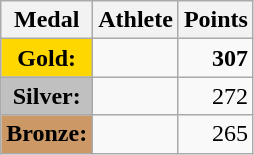<table class="wikitable">
<tr>
<th>Medal</th>
<th>Athlete</th>
<th>Points</th>
</tr>
<tr>
<td style="text-align:center;background-color:gold;"><strong>Gold:</strong></td>
<td><strong></strong></td>
<td align="right"><strong>307</strong></td>
</tr>
<tr>
<td style="text-align:center;background-color:silver;"><strong>Silver:</strong></td>
<td></td>
<td align="right">272</td>
</tr>
<tr>
<td style="text-align:center;background-color:#CC9966;"><strong>Bronze:</strong></td>
<td></td>
<td align="right">265</td>
</tr>
</table>
